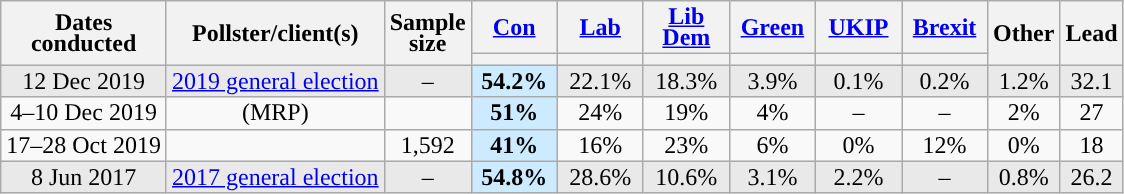<table class="wikitable sortable mw-datatable" style="text-align:center;line-height:14px;">
<tr>
<th rowspan="2">Dates<br>conducted</th>
<th rowspan="2">Pollster/client(s)</th>
<th data-sort-type="number" rowspan="2">Sample<br>size</th>
<th class="unsortable" style="width:50px;"><a href='#'>Con</a></th>
<th class="unsortable" style="width:50px;"><a href='#'>Lab</a></th>
<th class="unsortable" style="width:50px;"><a href='#'>Lib Dem</a></th>
<th class="unsortable" style="width:50px;"><a href='#'>Green</a></th>
<th class="unsortable" style="width:50px;"><a href='#'>UKIP</a></th>
<th class="unsortable" style="width:50px;"><a href='#'>Brexit</a></th>
<th class="unsortable" rowspan="2">Other</th>
<th data-sort-type="number" rowspan="2">Lead</th>
</tr>
<tr>
<th data-sort-type="number" style="background:"></th>
<th data-sort-type="number" style="background:"></th>
<th data-sort-type="number" style="background:"></th>
<th data-sort-type="number" style="background:"></th>
<th data-sort-type="number" style="background:"></th>
<th data-sort-type="number" style="background:"></th>
</tr>
<tr style="background:#E9E9E9;">
<td data-sort-value="2017-06-08">12 Dec 2019</td>
<td><a href='#'>2019 general election</a></td>
<td>–</td>
<td style="background:#CCEBFF;"><strong>54.2%</strong></td>
<td>22.1%</td>
<td>18.3%</td>
<td>3.9%</td>
<td>0.1%</td>
<td>0.2%</td>
<td>1.2%</td>
<td style="background:">32.1</td>
</tr>
<tr>
<td data-sort-value="2019-12-10">4–10 Dec 2019</td>
<td> (MRP)</td>
<td></td>
<td style="background:#CCEBFF;"><strong>51%</strong></td>
<td>24%</td>
<td>19%</td>
<td>4%</td>
<td>–</td>
<td>–</td>
<td>2%</td>
<td style="background:">27</td>
</tr>
<tr>
<td data-sort-value="2019-10-28">17–28 Oct 2019</td>
<td></td>
<td>1,592</td>
<td style="background:#CCEBFF;"><strong>41%</strong></td>
<td>16%</td>
<td>23%</td>
<td>6%</td>
<td>0%</td>
<td>12%</td>
<td>0%</td>
<td style="background:">18</td>
</tr>
<tr style="background:#E9E9E9;">
<td data-sort-value="2017-06-08">8 Jun 2017</td>
<td><a href='#'>2017 general election</a></td>
<td>–</td>
<td style="background:#CCEBFF;"><strong>54.8%</strong></td>
<td>28.6%</td>
<td>10.6%</td>
<td>3.1%</td>
<td>2.2%</td>
<td>–</td>
<td>0.8%</td>
<td style="background:">26.2</td>
</tr>
</table>
